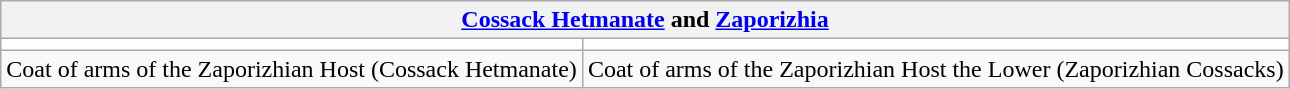<table class="wikitable" style="margin:0.3em auto">
<tr>
<th class="hintergrundfarbe8" colspan="4"><a href='#'>Cossack Hetmanate</a> and <a href='#'>Zaporizhia</a></th>
</tr>
<tr align="center" bgcolor="#FFFFFF">
<td></td>
<td></td>
</tr>
<tr class="hintergrundfarbe8" align="center">
<td>Coat of arms of the Zaporizhian Host (Cossack Hetmanate)</td>
<td>Coat of arms of the Zaporizhian Host the Lower (Zaporizhian Cossacks)</td>
</tr>
</table>
